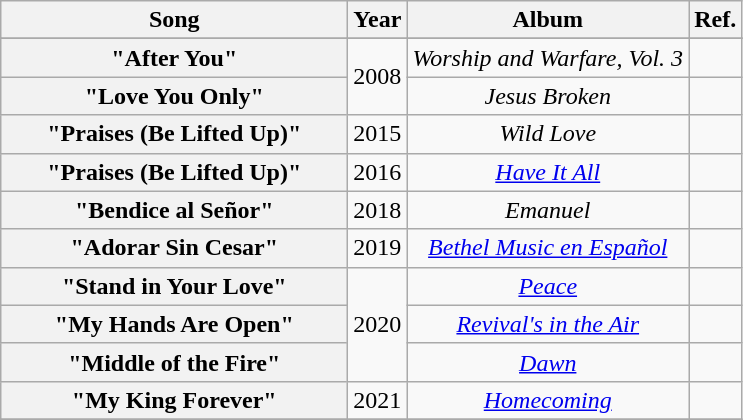<table class="wikitable plainrowheaders" style="text-align:center;">
<tr>
<th scope="col" style="width:14em;">Song</th>
<th scope="col">Year</th>
<th scope="col">Album</th>
<th scope="col">Ref.</th>
</tr>
<tr>
</tr>
<tr>
<th scope="row">"After You"<br></th>
<td rowspan="2">2008</td>
<td><em>Worship and Warfare, Vol. 3</em></td>
<td></td>
</tr>
<tr>
<th scope="row">"Love You Only"<br></th>
<td><em>Jesus Broken</em></td>
<td></td>
</tr>
<tr>
<th scope="row">"Praises (Be Lifted Up)"<br></th>
<td>2015</td>
<td><em>Wild Love</em></td>
<td></td>
</tr>
<tr>
<th scope="row">"Praises (Be Lifted Up)"<br></th>
<td>2016</td>
<td><em><a href='#'>Have It All</a></em></td>
<td></td>
</tr>
<tr>
<th scope="row">"Bendice al Señor"<br></th>
<td>2018</td>
<td><em>Emanuel</em></td>
<td></td>
</tr>
<tr>
<th scope="row">"Adorar Sin Cesar"<br></th>
<td>2019</td>
<td><em><a href='#'>Bethel Music en Español</a></em></td>
<td></td>
</tr>
<tr>
<th scope="row">"Stand in Your Love"<br></th>
<td rowspan="3">2020</td>
<td><em><a href='#'>Peace</a></em></td>
<td></td>
</tr>
<tr>
<th scope="row">"My Hands Are Open"<br></th>
<td><em><a href='#'>Revival's in the Air</a></em></td>
<td></td>
</tr>
<tr>
<th scope="row">"Middle of the Fire"<br></th>
<td><em><a href='#'>Dawn</a></em></td>
<td></td>
</tr>
<tr>
<th scope="row">"My King Forever"<br></th>
<td>2021</td>
<td><em><a href='#'>Homecoming</a></em></td>
<td></td>
</tr>
<tr>
</tr>
</table>
